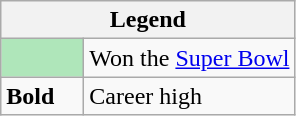<table class="wikitable mw-collapsible mw-collapsed">
<tr>
<th colspan="2">Legend</th>
</tr>
<tr>
<td style="background:#afe6ba; width:3em;"></td>
<td>Won the <a href='#'>Super Bowl</a></td>
</tr>
<tr>
<td><strong>Bold</strong></td>
<td>Career high</td>
</tr>
</table>
